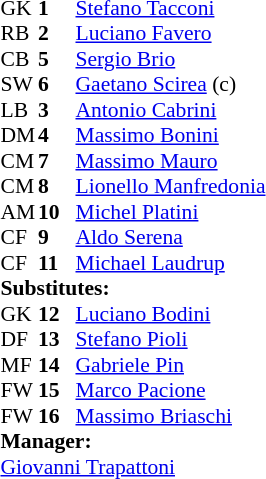<table style="font-size:90%; margin:0.2em auto;" cellspacing="0" cellpadding="0">
<tr>
<th width="25"></th>
<th width="25"></th>
</tr>
<tr>
<td>GK</td>
<td><strong>1</strong></td>
<td> <a href='#'>Stefano Tacconi</a></td>
</tr>
<tr>
<td>RB</td>
<td><strong>2</strong></td>
<td> <a href='#'>Luciano Favero</a></td>
</tr>
<tr>
<td>CB</td>
<td><strong>5</strong></td>
<td> <a href='#'>Sergio Brio</a></td>
</tr>
<tr>
<td>SW</td>
<td><strong>6</strong></td>
<td> <a href='#'>Gaetano Scirea</a> (c)</td>
<td></td>
<td></td>
</tr>
<tr>
<td>LB</td>
<td><strong>3</strong></td>
<td> <a href='#'>Antonio Cabrini</a></td>
</tr>
<tr>
<td>DM</td>
<td><strong>4</strong></td>
<td> <a href='#'>Massimo Bonini</a></td>
</tr>
<tr>
<td>CM</td>
<td><strong>7</strong></td>
<td> <a href='#'>Massimo Mauro</a></td>
<td></td>
<td></td>
</tr>
<tr>
<td>CM</td>
<td><strong>8</strong></td>
<td> <a href='#'>Lionello Manfredonia</a></td>
</tr>
<tr>
<td>AM</td>
<td><strong>10</strong></td>
<td> <a href='#'>Michel Platini</a></td>
<td></td>
</tr>
<tr>
<td>CF</td>
<td><strong>9</strong></td>
<td> <a href='#'>Aldo Serena</a></td>
</tr>
<tr>
<td>CF</td>
<td><strong>11</strong></td>
<td> <a href='#'>Michael Laudrup</a></td>
</tr>
<tr>
<td colspan=3><strong>Substitutes:</strong></td>
</tr>
<tr>
<td>GK</td>
<td><strong>12</strong></td>
<td> <a href='#'>Luciano Bodini</a></td>
</tr>
<tr>
<td>DF</td>
<td><strong>13</strong></td>
<td> <a href='#'>Stefano Pioli</a></td>
<td></td>
<td></td>
</tr>
<tr>
<td>MF</td>
<td><strong>14</strong></td>
<td> <a href='#'>Gabriele Pin</a></td>
</tr>
<tr>
<td>FW</td>
<td><strong>15 </strong></td>
<td> <a href='#'>Marco Pacione</a></td>
</tr>
<tr>
<td>FW</td>
<td><strong>16</strong></td>
<td> <a href='#'>Massimo Briaschi</a></td>
<td></td>
<td></td>
</tr>
<tr>
<td colspan=3><strong>Manager:</strong></td>
</tr>
<tr>
<td colspan=4> <a href='#'>Giovanni Trapattoni</a></td>
</tr>
</table>
